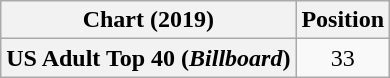<table class="wikitable plainrowheaders" style="text-align:center">
<tr>
<th scope="col">Chart (2019)</th>
<th scope="col">Position</th>
</tr>
<tr>
<th scope="row">US Adult Top 40 (<em>Billboard</em>)</th>
<td>33</td>
</tr>
</table>
